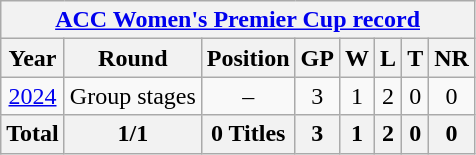<table class="wikitable" style="text-align: center; width=900px;">
<tr>
<th colspan="8"><a href='#'>ACC Women's Premier Cup record</a></th>
</tr>
<tr>
<th>Year</th>
<th>Round</th>
<th>Position</th>
<th>GP</th>
<th>W</th>
<th>L</th>
<th>T</th>
<th>NR</th>
</tr>
<tr>
<td><a href='#'>2024</a> </td>
<td>Group stages</td>
<td>–</td>
<td>3</td>
<td>1</td>
<td>2</td>
<td>0</td>
<td>0</td>
</tr>
<tr>
<th>Total</th>
<th>1/1</th>
<th>0 Titles</th>
<th>3</th>
<th>1</th>
<th>2</th>
<th>0</th>
<th>0</th>
</tr>
</table>
